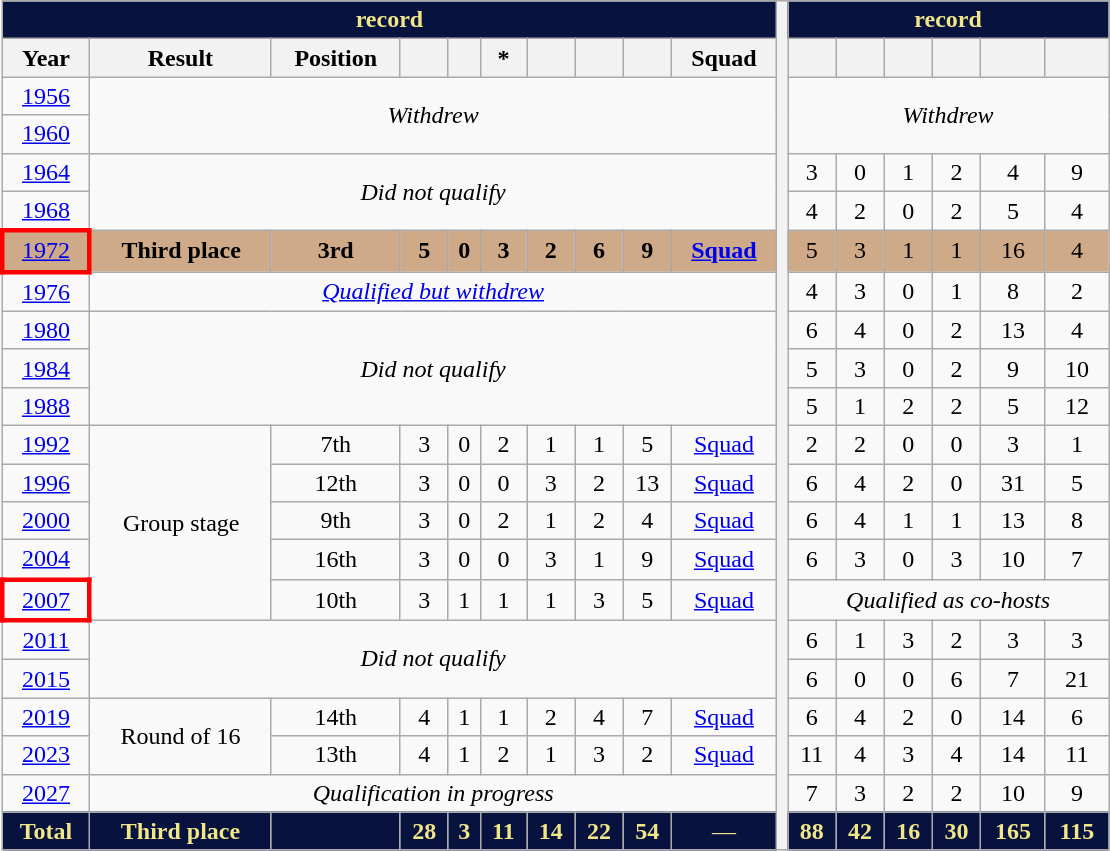<table class="wikitable" style="text-align: center;">
<tr>
<th colspan=10 style="background: #07123F; color: #F1E788;"><a href='#'></a> record</th>
<th style="width:1%;" rowspan=22></th>
<th colspan=7 style="background: #07123F; color: #F1E788;"><a href='#'></a> record</th>
</tr>
<tr>
<th>Year</th>
<th>Result</th>
<th>Position</th>
<th></th>
<th></th>
<th>*</th>
<th></th>
<th></th>
<th></th>
<th>Squad</th>
<th></th>
<th></th>
<th></th>
<th></th>
<th></th>
<th></th>
</tr>
<tr>
<td> <a href='#'>1956</a></td>
<td colspan=9 rowspan=2><em>Withdrew</em></td>
<td colspan=7 rowspan=2><em>Withdrew</em></td>
</tr>
<tr>
<td> <a href='#'>1960</a></td>
</tr>
<tr>
<td> <a href='#'>1964</a></td>
<td colspan=9 rowspan=2><em>Did not qualify</em></td>
<td>3</td>
<td>0</td>
<td>1</td>
<td>2</td>
<td>4</td>
<td>9</td>
</tr>
<tr>
<td> <a href='#'>1968</a></td>
<td>4</td>
<td>2</td>
<td>0</td>
<td>2</td>
<td>5</td>
<td>4</td>
</tr>
<tr style="background:#cfaa88;">
<td style="border: 3px solid red"> <a href='#'>1972</a></td>
<td><strong>Third place</strong></td>
<td><strong>3rd</strong></td>
<td><strong>5</strong></td>
<td><strong>0</strong></td>
<td><strong>3</strong></td>
<td><strong>2</strong></td>
<td><strong>6</strong></td>
<td><strong>9</strong></td>
<td><strong><a href='#'>Squad</a></strong></td>
<td>5</td>
<td>3</td>
<td>1</td>
<td>1</td>
<td>16</td>
<td>4</td>
</tr>
<tr>
<td> <a href='#'>1976</a></td>
<td colspan=9><em><a href='#'>Qualified but withdrew</a></em></td>
<td>4</td>
<td>3</td>
<td>0</td>
<td>1</td>
<td>8</td>
<td>2</td>
</tr>
<tr>
<td> <a href='#'>1980</a></td>
<td colspan=9 rowspan=3><em>Did not qualify</em></td>
<td>6</td>
<td>4</td>
<td>0</td>
<td>2</td>
<td>13</td>
<td>4</td>
</tr>
<tr>
<td> <a href='#'>1984</a></td>
<td>5</td>
<td>3</td>
<td>0</td>
<td>2</td>
<td>9</td>
<td>10</td>
</tr>
<tr>
<td> <a href='#'>1988</a></td>
<td>5</td>
<td>1</td>
<td>2</td>
<td>2</td>
<td>5</td>
<td>12</td>
</tr>
<tr>
<td> <a href='#'>1992</a></td>
<td rowspan=5>Group stage</td>
<td>7th</td>
<td>3</td>
<td>0</td>
<td>2</td>
<td>1</td>
<td>1</td>
<td>5</td>
<td><a href='#'>Squad</a></td>
<td>2</td>
<td>2</td>
<td>0</td>
<td>0</td>
<td>3</td>
<td>1</td>
</tr>
<tr>
<td> <a href='#'>1996</a></td>
<td>12th</td>
<td>3</td>
<td>0</td>
<td>0</td>
<td>3</td>
<td>2</td>
<td>13</td>
<td><a href='#'>Squad</a></td>
<td>6</td>
<td>4</td>
<td>2</td>
<td>0</td>
<td>31</td>
<td>5</td>
</tr>
<tr>
<td> <a href='#'>2000</a></td>
<td>9th</td>
<td>3</td>
<td>0</td>
<td>2</td>
<td>1</td>
<td>2</td>
<td>4</td>
<td><a href='#'>Squad</a></td>
<td>6</td>
<td>4</td>
<td>1</td>
<td>1</td>
<td>13</td>
<td>8</td>
</tr>
<tr>
<td> <a href='#'>2004</a></td>
<td>16th</td>
<td>3</td>
<td>0</td>
<td>0</td>
<td>3</td>
<td>1</td>
<td>9</td>
<td><a href='#'>Squad</a></td>
<td>6</td>
<td>3</td>
<td>0</td>
<td>3</td>
<td>10</td>
<td>7</td>
</tr>
<tr>
<td style="border: 3px solid red">    <a href='#'>2007</a></td>
<td>10th</td>
<td>3</td>
<td>1</td>
<td>1</td>
<td>1</td>
<td>3</td>
<td>5</td>
<td><a href='#'>Squad</a></td>
<td colspan=7><em>Qualified as co-hosts</em></td>
</tr>
<tr>
<td> <a href='#'>2011</a></td>
<td colspan=9 rowspan=2><em>Did not qualify</em></td>
<td>6</td>
<td>1</td>
<td>3</td>
<td>2</td>
<td>3</td>
<td>3</td>
</tr>
<tr>
<td> <a href='#'>2015</a></td>
<td>6</td>
<td>0</td>
<td>0</td>
<td>6</td>
<td>7</td>
<td>21</td>
</tr>
<tr>
<td> <a href='#'>2019</a></td>
<td rowspan=2>Round of 16</td>
<td>14th</td>
<td>4</td>
<td>1</td>
<td>1</td>
<td>2</td>
<td>4</td>
<td>7</td>
<td><a href='#'>Squad</a></td>
<td>6</td>
<td>4</td>
<td>2</td>
<td>0</td>
<td>14</td>
<td>6</td>
</tr>
<tr>
<td> <a href='#'>2023</a></td>
<td>13th</td>
<td>4</td>
<td>1</td>
<td>2</td>
<td>1</td>
<td>3</td>
<td>2</td>
<td><a href='#'>Squad</a></td>
<td>11</td>
<td>4</td>
<td>3</td>
<td>4</td>
<td>14</td>
<td>11</td>
</tr>
<tr>
<td> <a href='#'>2027</a></td>
<td colspan=9><em>Qualification in progress</em></td>
<td>7</td>
<td>3</td>
<td>2</td>
<td>2</td>
<td>10</td>
<td>9</td>
</tr>
<tr>
<td style="background: #07123F; color: #F1E788;"><strong>Total</strong></td>
<td style="background: #07123F; color: #F1E788;"><strong>Third place</strong></td>
<td style="background: #07123F; color: #F1E788;"><strong></strong></td>
<td style="background: #07123F; color: #F1E788;"><strong>28</strong></td>
<td style="background: #07123F; color: #F1E788;"><strong>3</strong></td>
<td style="background: #07123F; color: #F1E788;"><strong>11</strong></td>
<td style="background: #07123F; color: #F1E788;"><strong>14</strong></td>
<td style="background: #07123F; color: #F1E788;"><strong>22</strong></td>
<td style="background: #07123F; color: #F1E788;"><strong>54</strong></td>
<td style="background: #07123F; color: #F1E788;">—</td>
<td style="background: #07123F; color: #F1E788;"><strong>88</strong></td>
<td style="background: #07123F; color: #F1E788;"><strong>42</strong></td>
<td style="background: #07123F; color: #F1E788;"><strong>16</strong></td>
<td style="background: #07123F; color: #F1E788;"><strong>30</strong></td>
<td style="background: #07123F; color: #F1E788;"><strong>165</strong></td>
<td style="background: #07123F; color: #F1E788;"><strong>115</strong></td>
</tr>
</table>
